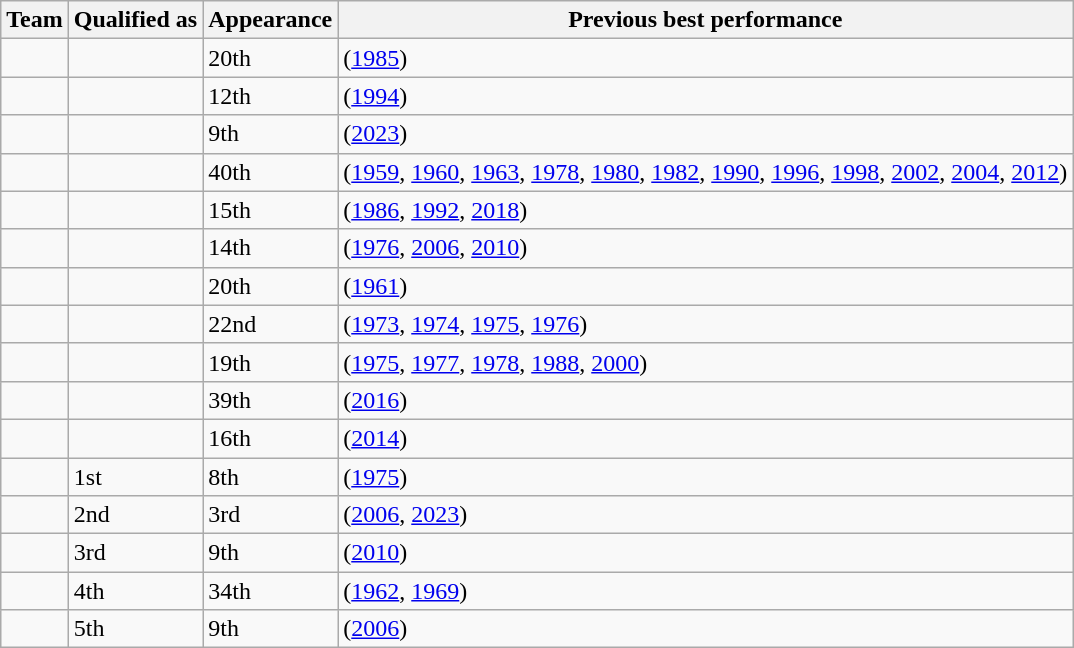<table class="wikitable sortable">
<tr>
<th>Team</th>
<th>Qualified as</th>
<th data-sort-type="number">Appearance</th>
<th>Previous best performance</th>
</tr>
<tr>
<td></td>
<td></td>
<td>20th</td>
<td> (<a href='#'>1985</a>)</td>
</tr>
<tr>
<td></td>
<td></td>
<td>12th</td>
<td> (<a href='#'>1994</a>)</td>
</tr>
<tr>
<td></td>
<td></td>
<td>9th</td>
<td> (<a href='#'>2023</a>)</td>
</tr>
<tr>
<td></td>
<td></td>
<td>40th</td>
<td> (<a href='#'>1959</a>, <a href='#'>1960</a>, <a href='#'>1963</a>, <a href='#'>1978</a>, <a href='#'>1980</a>, <a href='#'>1982</a>, <a href='#'>1990</a>, <a href='#'>1996</a>, <a href='#'>1998</a>, <a href='#'>2002</a>, <a href='#'>2004</a>, <a href='#'>2012</a>)</td>
</tr>
<tr>
<td></td>
<td></td>
<td>15th</td>
<td> (<a href='#'>1986</a>, <a href='#'>1992</a>, <a href='#'>2018</a>)</td>
</tr>
<tr>
<td></td>
<td></td>
<td>14th</td>
<td> (<a href='#'>1976</a>, <a href='#'>2006</a>, <a href='#'>2010</a>)</td>
</tr>
<tr>
<td></td>
<td></td>
<td>20th</td>
<td> (<a href='#'>1961</a>)</td>
</tr>
<tr>
<td></td>
<td></td>
<td>22nd</td>
<td> (<a href='#'>1973</a>, <a href='#'>1974</a>, <a href='#'>1975</a>, <a href='#'>1976</a>)</td>
</tr>
<tr>
<td></td>
<td></td>
<td>19th</td>
<td> (<a href='#'>1975</a>, <a href='#'>1977</a>, <a href='#'>1978</a>, <a href='#'>1988</a>, <a href='#'>2000</a>)</td>
</tr>
<tr>
<td></td>
<td></td>
<td>39th</td>
<td> (<a href='#'>2016</a>)</td>
</tr>
<tr>
<td></td>
<td></td>
<td>16th</td>
<td> (<a href='#'>2014</a>)</td>
</tr>
<tr>
<td></td>
<td>1st </td>
<td>8th</td>
<td> (<a href='#'>1975</a>)</td>
</tr>
<tr>
<td></td>
<td>2nd </td>
<td>3rd</td>
<td> (<a href='#'>2006</a>, <a href='#'>2023</a>)</td>
</tr>
<tr>
<td></td>
<td>3rd </td>
<td>9th</td>
<td> (<a href='#'>2010</a>)</td>
</tr>
<tr>
<td></td>
<td>4th </td>
<td>34th</td>
<td> (<a href='#'>1962</a>, <a href='#'>1969</a>)</td>
</tr>
<tr>
<td></td>
<td>5th </td>
<td>9th</td>
<td> (<a href='#'>2006</a>)</td>
</tr>
</table>
